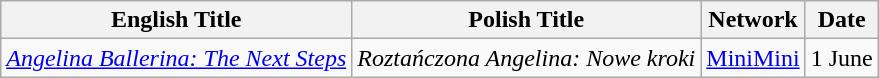<table class="wikitable">
<tr>
<th>English Title</th>
<th>Polish Title</th>
<th>Network</th>
<th>Date</th>
</tr>
<tr>
<td> <em><a href='#'>Angelina Ballerina: The Next Steps</a></em></td>
<td><em>Roztańczona Angelina: Nowe kroki</em></td>
<td><a href='#'>MiniMini</a></td>
<td>1 June</td>
</tr>
</table>
